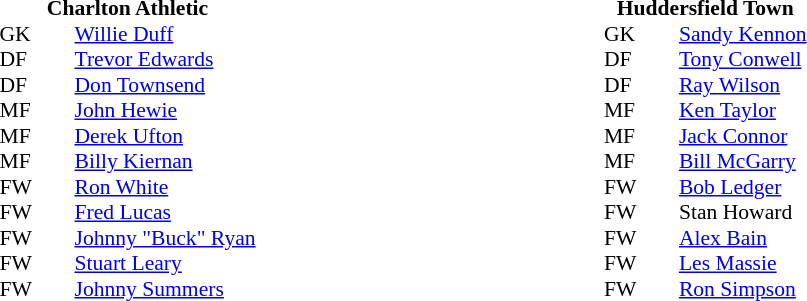<table width=50% align=center>
<tr>
<td valign="top" width="25%"><br><table style="font-size:90%" cellspacing="0" cellpadding="0">
<tr>
<th width="25"></th>
<th width="25"></th>
</tr>
<tr>
<td colspan="3" align=center><strong>Charlton Athletic</strong></td>
</tr>
<tr>
<td>GK</td>
<td></td>
<td> <a href='#'>Willie Duff</a></td>
</tr>
<tr>
<td>DF</td>
<td></td>
<td> <a href='#'>Trevor Edwards</a></td>
</tr>
<tr>
<td>DF</td>
<td></td>
<td> <a href='#'>Don Townsend</a></td>
</tr>
<tr>
<td>MF</td>
<td></td>
<td> <a href='#'>John Hewie</a></td>
</tr>
<tr>
<td>MF</td>
<td></td>
<td> <a href='#'>Derek Ufton</a></td>
</tr>
<tr>
<td>MF</td>
<td></td>
<td> <a href='#'>Billy Kiernan</a></td>
</tr>
<tr>
<td>FW</td>
<td></td>
<td> <a href='#'>Ron White</a></td>
</tr>
<tr>
<td>FW</td>
<td></td>
<td> <a href='#'>Fred Lucas</a></td>
</tr>
<tr>
<td>FW</td>
<td></td>
<td> <a href='#'>Johnny "Buck" Ryan</a></td>
</tr>
<tr>
<td>FW</td>
<td></td>
<td> <a href='#'>Stuart Leary</a></td>
</tr>
<tr>
<td>FW</td>
<td></td>
<td> <a href='#'>Johnny Summers</a></td>
</tr>
</table>
</td>
<td valign="top" width="25%"><br><table style="font-size:90%; margin:auto" cellspacing="0" cellpadding="0">
<tr>
<th width="25"></th>
<th width="25"></th>
</tr>
<tr>
<td colspan="3" align=center><strong>Huddersfield Town</strong></td>
</tr>
<tr>
<td>GK</td>
<td></td>
<td> <a href='#'>Sandy Kennon</a></td>
</tr>
<tr>
<td>DF</td>
<td></td>
<td> <a href='#'>Tony Conwell</a></td>
</tr>
<tr>
<td>DF</td>
<td></td>
<td> <a href='#'>Ray Wilson</a></td>
</tr>
<tr>
<td>MF</td>
<td></td>
<td> <a href='#'>Ken Taylor</a></td>
</tr>
<tr>
<td>MF</td>
<td></td>
<td> <a href='#'>Jack Connor</a></td>
</tr>
<tr>
<td>MF</td>
<td></td>
<td> <a href='#'>Bill McGarry</a></td>
</tr>
<tr>
<td>FW</td>
<td></td>
<td> <a href='#'>Bob Ledger</a></td>
</tr>
<tr>
<td>FW</td>
<td></td>
<td> Stan Howard</td>
</tr>
<tr>
<td>FW</td>
<td></td>
<td> <a href='#'>Alex Bain</a></td>
</tr>
<tr>
<td>FW</td>
<td></td>
<td> <a href='#'>Les Massie</a></td>
</tr>
<tr>
<td>FW</td>
<td></td>
<td> <a href='#'>Ron Simpson</a></td>
</tr>
</table>
</td>
</tr>
</table>
